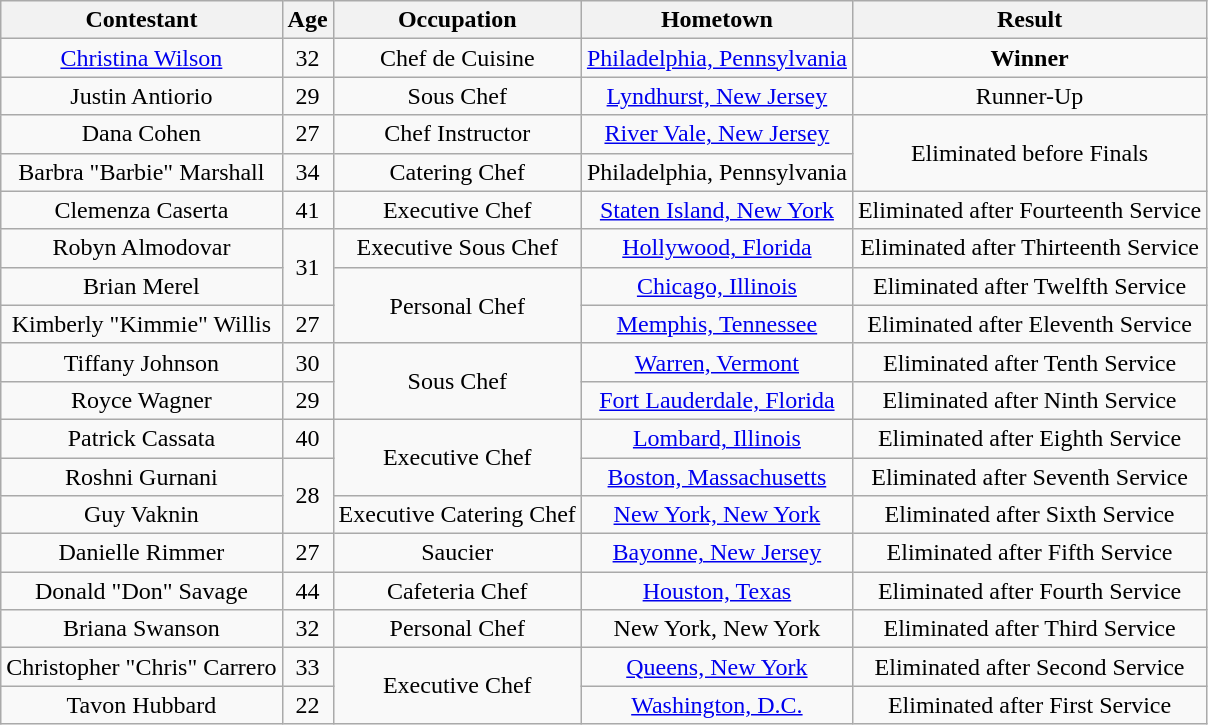<table class="wikitable sortable plainrowheaders" style=text-align:center>
<tr>
<th scope="col">Contestant</th>
<th scope="col">Age</th>
<th scope="col">Occupation</th>
<th scope="col">Hometown</th>
<th scope="col">Result</th>
</tr>
<tr>
<td scope="row"><a href='#'>Christina Wilson</a></td>
<td>32</td>
<td>Chef de Cuisine</td>
<td><a href='#'>Philadelphia, Pennsylvania</a></td>
<td><strong>Winner</strong></td>
</tr>
<tr>
<td scope="row">Justin Antiorio</td>
<td>29</td>
<td>Sous Chef</td>
<td><a href='#'>Lyndhurst, New Jersey</a></td>
<td>Runner-Up</td>
</tr>
<tr>
<td scope="row">Dana Cohen</td>
<td>27</td>
<td>Chef Instructor</td>
<td><a href='#'>River Vale, New Jersey</a></td>
<td rowspan=2>Eliminated before Finals</td>
</tr>
<tr>
<td scope="row">Barbra "Barbie" Marshall</td>
<td>34</td>
<td>Catering Chef</td>
<td>Philadelphia, Pennsylvania</td>
</tr>
<tr>
<td scope="row">Clemenza Caserta</td>
<td>41</td>
<td>Executive Chef</td>
<td><a href='#'>Staten Island, New York</a></td>
<td>Eliminated after Fourteenth Service</td>
</tr>
<tr>
<td scope="row">Robyn Almodovar</td>
<td rowspan="2">31</td>
<td>Executive Sous Chef</td>
<td><a href='#'>Hollywood, Florida</a></td>
<td>Eliminated after Thirteenth Service</td>
</tr>
<tr>
<td scope="row">Brian Merel</td>
<td rowspan="2">Personal Chef</td>
<td><a href='#'>Chicago, Illinois</a></td>
<td>Eliminated after Twelfth Service</td>
</tr>
<tr>
<td scope="row">Kimberly "Kimmie" Willis</td>
<td>27</td>
<td><a href='#'>Memphis, Tennessee</a></td>
<td>Eliminated after Eleventh Service</td>
</tr>
<tr>
<td scope="row">Tiffany Johnson</td>
<td>30</td>
<td rowspan="2">Sous Chef</td>
<td><a href='#'>Warren, Vermont</a></td>
<td>Eliminated after Tenth Service</td>
</tr>
<tr>
<td scope="row">Royce Wagner</td>
<td>29</td>
<td><a href='#'>Fort Lauderdale, Florida</a></td>
<td>Eliminated after Ninth Service</td>
</tr>
<tr>
<td scope="row">Patrick Cassata</td>
<td>40</td>
<td rowspan="2">Executive Chef</td>
<td><a href='#'>Lombard, Illinois</a></td>
<td>Eliminated after Eighth Service</td>
</tr>
<tr>
<td scope="row">Roshni Gurnani</td>
<td rowspan="2">28</td>
<td><a href='#'>Boston, Massachusetts</a></td>
<td>Eliminated after Seventh Service</td>
</tr>
<tr>
<td scope="row">Guy Vaknin</td>
<td>Executive Catering Chef</td>
<td><a href='#'>New York, New York</a></td>
<td>Eliminated after Sixth Service</td>
</tr>
<tr>
<td scope="row">Danielle Rimmer</td>
<td>27</td>
<td>Saucier</td>
<td><a href='#'>Bayonne, New Jersey</a></td>
<td>Eliminated after Fifth Service</td>
</tr>
<tr>
<td scope="row">Donald "Don" Savage</td>
<td>44</td>
<td>Cafeteria Chef</td>
<td><a href='#'>Houston, Texas</a></td>
<td>Eliminated after Fourth Service</td>
</tr>
<tr>
<td scope="row">Briana Swanson</td>
<td>32</td>
<td>Personal Chef</td>
<td>New York, New York</td>
<td>Eliminated after Third Service</td>
</tr>
<tr>
<td scope="row">Christopher "Chris" Carrero</td>
<td>33</td>
<td rowspan=2>Executive Chef</td>
<td><a href='#'>Queens, New York</a></td>
<td>Eliminated after Second Service</td>
</tr>
<tr>
<td scope="row">Tavon Hubbard</td>
<td>22</td>
<td><a href='#'>Washington, D.C.</a></td>
<td>Eliminated after First Service</td>
</tr>
</table>
